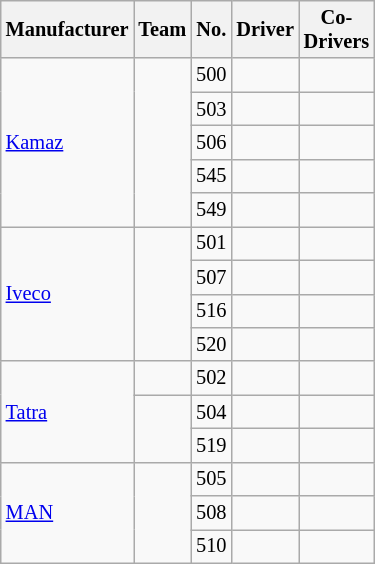<table class="wikitable" style="font-size:85%; ; width:15%">
<tr>
<th>Manufacturer</th>
<th>Team</th>
<th>No.</th>
<th>Driver</th>
<th>Co-Drivers</th>
</tr>
<tr>
<td rowspan=5> <a href='#'>Kamaz</a></td>
<td rowspan=5></td>
<td>500</td>
<td></td>
<td><br></td>
</tr>
<tr>
<td>503</td>
<td></td>
<td><br></td>
</tr>
<tr>
<td>506</td>
<td></td>
<td><br></td>
</tr>
<tr>
<td>545</td>
<td></td>
<td><br></td>
</tr>
<tr>
<td>549</td>
<td></td>
<td><br></td>
</tr>
<tr>
<td rowspan=4> <a href='#'>Iveco</a></td>
<td rowspan=4></td>
<td>501</td>
<td></td>
<td><br></td>
</tr>
<tr>
<td>507</td>
<td></td>
<td><br></td>
</tr>
<tr>
<td>516</td>
<td></td>
<td><br></td>
</tr>
<tr>
<td>520</td>
<td></td>
<td><br></td>
</tr>
<tr>
<td rowspan=3> <a href='#'>Tatra</a></td>
<td></td>
<td>502</td>
<td></td>
<td><br></td>
</tr>
<tr>
<td rowspan=2></td>
<td>504</td>
<td></td>
<td><br></td>
</tr>
<tr>
<td>519</td>
<td></td>
<td><br></td>
</tr>
<tr>
<td rowspan=3> <a href='#'>MAN</a></td>
<td rowspan=3></td>
<td>505</td>
<td></td>
<td><br></td>
</tr>
<tr>
<td>508</td>
<td></td>
<td><br></td>
</tr>
<tr>
<td>510</td>
<td></td>
<td><br></td>
</tr>
</table>
